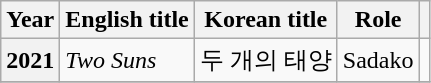<table class="wikitable sortable plainrowheaders">
<tr>
<th scope="col">Year</th>
<th scope="col">English title</th>
<th scope="col">Korean title</th>
<th scope="col">Role</th>
<th scope="col" class="unsortable"></th>
</tr>
<tr>
<th scope="row"  rowspan=1>2021</th>
<td><em>Two Suns</em></td>
<td>두 개의 태양</td>
<td>Sadako</td>
<td></td>
</tr>
<tr>
</tr>
</table>
